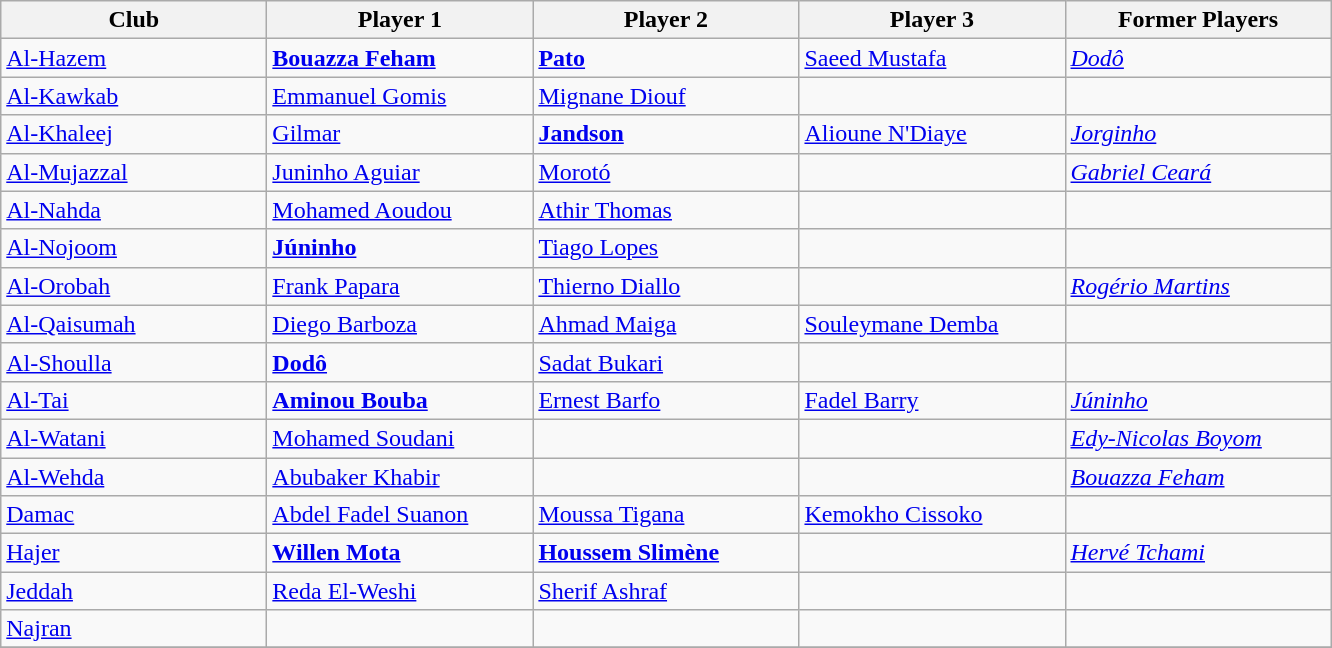<table class="wikitable">
<tr>
<th width="170">Club</th>
<th width="170">Player 1</th>
<th width="170">Player 2</th>
<th width="170">Player 3</th>
<th width="170">Former Players</th>
</tr>
<tr>
<td><a href='#'>Al-Hazem</a></td>
<td> <strong><a href='#'>Bouazza Feham</a></strong></td>
<td> <strong><a href='#'>Pato</a></strong></td>
<td> <a href='#'>Saeed Mustafa</a></td>
<td> <em><a href='#'>Dodô</a></em></td>
</tr>
<tr>
<td><a href='#'>Al-Kawkab</a></td>
<td> <a href='#'>Emmanuel Gomis</a></td>
<td> <a href='#'>Mignane Diouf</a></td>
<td></td>
<td></td>
</tr>
<tr>
<td><a href='#'>Al-Khaleej</a></td>
<td> <a href='#'>Gilmar</a></td>
<td> <strong><a href='#'>Jandson</a></strong></td>
<td> <a href='#'>Alioune N'Diaye</a></td>
<td> <em><a href='#'>Jorginho</a></em></td>
</tr>
<tr>
<td><a href='#'>Al-Mujazzal</a></td>
<td> <a href='#'>Juninho Aguiar</a></td>
<td> <a href='#'>Morotó</a></td>
<td></td>
<td> <em><a href='#'>Gabriel Ceará</a></em></td>
</tr>
<tr>
<td><a href='#'>Al-Nahda</a></td>
<td> <a href='#'>Mohamed Aoudou</a></td>
<td> <a href='#'>Athir Thomas</a></td>
<td></td>
<td></td>
</tr>
<tr>
<td><a href='#'>Al-Nojoom</a></td>
<td> <strong><a href='#'>Júninho</a></strong></td>
<td> <a href='#'>Tiago Lopes</a></td>
<td></td>
<td></td>
</tr>
<tr>
<td><a href='#'>Al-Orobah</a></td>
<td> <a href='#'>Frank Papara</a></td>
<td> <a href='#'>Thierno Diallo</a></td>
<td></td>
<td> <em><a href='#'>Rogério Martins</a></em></td>
</tr>
<tr>
<td><a href='#'>Al-Qaisumah</a></td>
<td> <a href='#'>Diego Barboza</a></td>
<td> <a href='#'>Ahmad Maiga</a></td>
<td> <a href='#'>Souleymane Demba</a></td>
<td></td>
</tr>
<tr>
<td><a href='#'>Al-Shoulla</a></td>
<td> <strong><a href='#'>Dodô</a></strong></td>
<td> <a href='#'>Sadat Bukari</a></td>
<td></td>
<td></td>
</tr>
<tr>
<td><a href='#'>Al-Tai</a></td>
<td> <strong><a href='#'>Aminou Bouba</a></strong></td>
<td> <a href='#'>Ernest Barfo</a></td>
<td> <a href='#'>Fadel Barry</a></td>
<td> <em><a href='#'>Júninho</a></em></td>
</tr>
<tr>
<td><a href='#'>Al-Watani</a></td>
<td> <a href='#'>Mohamed Soudani</a></td>
<td></td>
<td></td>
<td> <em><a href='#'>Edy-Nicolas Boyom</a></em></td>
</tr>
<tr>
<td><a href='#'>Al-Wehda</a></td>
<td> <a href='#'>Abubaker Khabir</a></td>
<td></td>
<td></td>
<td> <em><a href='#'>Bouazza Feham</a></em></td>
</tr>
<tr>
<td><a href='#'>Damac</a></td>
<td> <a href='#'>Abdel Fadel Suanon</a></td>
<td> <a href='#'>Moussa Tigana</a></td>
<td> <a href='#'>Kemokho Cissoko</a></td>
<td></td>
</tr>
<tr>
<td><a href='#'>Hajer</a></td>
<td> <strong><a href='#'>Willen Mota</a></strong></td>
<td> <strong><a href='#'>Houssem Slimène</a></strong></td>
<td></td>
<td> <em><a href='#'>Hervé Tchami</a></em></td>
</tr>
<tr>
<td><a href='#'>Jeddah</a></td>
<td> <a href='#'>Reda El-Weshi</a></td>
<td> <a href='#'>Sherif Ashraf</a></td>
<td></td>
<td></td>
</tr>
<tr>
<td><a href='#'>Najran</a></td>
<td></td>
<td></td>
<td></td>
<td></td>
</tr>
<tr>
</tr>
</table>
